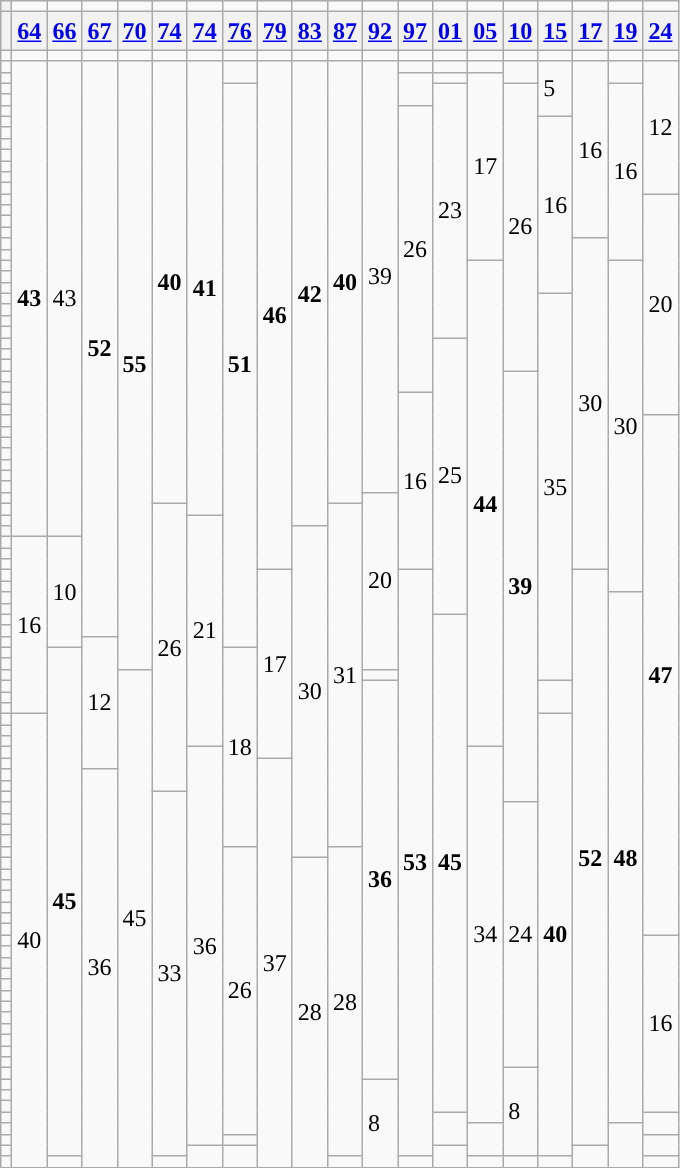<table class="wikitable">
<tr>
<th></th>
<td style="color:inherit;background:"></td>
<td style="color:inherit;background:"></td>
<td style="color:inherit;background:"></td>
<td style="color:inherit;background:"></td>
<td style="color:inherit;background:"></td>
<td style="color:inherit;background:"></td>
<td style="color:inherit;background:"></td>
<td style="color:inherit;background:"></td>
<td style="color:inherit;background:"></td>
<td style="color:inherit;background:"></td>
<td style="color:inherit;background:"></td>
<td style="color:inherit;background:"></td>
<td style="color:inherit;background:"></td>
<td style="color:inherit;background:"></td>
<td style="color:inherit;background:"></td>
<td style="color:inherit;background:"></td>
<td style="color:inherit;background:"></td>
<td style="color:inherit;background:"></td>
<td style="color:inherit;background:"></td>
</tr>
<tr>
<th></th>
<th><a href='#'>64</a></th>
<th><a href='#'>66</a></th>
<th><a href='#'>67</a></th>
<th><strong><a href='#'>70</a></strong></th>
<th><strong><a href='#'>74</a></strong></th>
<th><strong><a href='#'>74</a></strong></th>
<th><strong><a href='#'>76</a></strong></th>
<th><strong><a href='#'>79</a></strong></th>
<th><strong><a href='#'>83</a></strong></th>
<th><strong><a href='#'>87</a></strong></th>
<th><strong><a href='#'>92</a></strong></th>
<th><strong><a href='#'>97</a></strong></th>
<th><strong><a href='#'>01</a></strong></th>
<th><strong><a href='#'>05</a></strong></th>
<th><strong><a href='#'>10</a></strong></th>
<th><strong><a href='#'>15</a></strong></th>
<th><strong><a href='#'>17</a></strong></th>
<th><strong><a href='#'>19</a></strong></th>
<th><strong><a href='#'>24</a></strong></th>
</tr>
<tr>
<td></td>
<td></td>
<td></td>
<td></td>
<td></td>
<td></td>
<td></td>
<td></td>
<td></td>
<td></td>
<td></td>
<td></td>
<td></td>
<td></td>
<td></td>
<td></td>
<td></td>
<td></td>
<td></td>
</tr>
<tr>
<td></td>
<td rowspan="43"><strong>43</strong></td>
<td rowspan="43">43</td>
<td rowspan="52"><strong>52</strong></td>
<td rowspan="55"><strong>55</strong></td>
<td rowspan="40"><strong>40</strong></td>
<td rowspan="41"><strong>41</strong></td>
<td rowspan="2" style="color:inherit;background:"></td>
<td rowspan="46"><strong>46</strong></td>
<td rowspan="42"><strong>42</strong></td>
<td rowspan="40"><strong>40</strong></td>
<td rowspan="39">39</td>
<td style="color:inherit;background:"></td>
<td style="color:inherit;background:"></td>
<td style="color:inherit;background:"></td>
<td rowspan="2" style="color:inherit;background:"></td>
<td rowspan="5">5</td>
<td rowspan="16">16</td>
<td rowspan="2" style="color:inherit;background:"></td>
<td rowspan="12">12</td>
</tr>
<tr>
<td></td>
<td rowspan="3" style="color:inherit;background:"></td>
<td style="color:inherit;background:"></td>
<td rowspan="17">17</td>
</tr>
<tr>
<td></td>
<td rowspan="51"><strong>51</strong></td>
<td rowspan="23">23</td>
<td rowspan="26">26</td>
<td rowspan="16">16</td>
</tr>
<tr>
<td></td>
</tr>
<tr>
<td></td>
<td rowspan="26">26</td>
</tr>
<tr>
<td></td>
<td rowspan="16">16</td>
</tr>
<tr>
<td></td>
</tr>
<tr>
<td></td>
</tr>
<tr>
<td></td>
</tr>
<tr>
<td></td>
</tr>
<tr>
<td></td>
</tr>
<tr>
<td></td>
</tr>
<tr>
<td></td>
<td rowspan="20">20</td>
</tr>
<tr>
<td></td>
</tr>
<tr>
<td></td>
</tr>
<tr>
<td></td>
</tr>
<tr>
<td></td>
<td rowspan="30">30</td>
</tr>
<tr>
<td></td>
</tr>
<tr>
<td></td>
<td rowspan="44"><strong>44</strong></td>
<td rowspan="30">30</td>
</tr>
<tr>
<td></td>
</tr>
<tr>
<td></td>
</tr>
<tr>
<td></td>
<td rowspan="35">35</td>
</tr>
<tr>
<td></td>
</tr>
<tr>
<td></td>
</tr>
<tr>
<td></td>
</tr>
<tr>
<td></td>
<td rowspan="25">25</td>
</tr>
<tr>
<td></td>
</tr>
<tr>
<td></td>
</tr>
<tr>
<td></td>
<td rowspan="39"><strong>39</strong></td>
</tr>
<tr>
<td></td>
</tr>
<tr>
<td></td>
<td rowspan="16">16</td>
</tr>
<tr>
<td></td>
</tr>
<tr>
<td></td>
<td rowspan="47"><strong>47</strong></td>
</tr>
<tr>
<td></td>
</tr>
<tr>
<td></td>
</tr>
<tr>
<td></td>
</tr>
<tr>
<td></td>
</tr>
<tr>
<td></td>
</tr>
<tr>
<td></td>
</tr>
<tr>
<td></td>
<td rowspan="16">20</td>
</tr>
<tr>
<td></td>
<td rowspan="26">26</td>
<td rowspan="31">31</td>
</tr>
<tr>
<td></td>
<td rowspan="21">21</td>
</tr>
<tr>
<td></td>
<td rowspan="30">30</td>
</tr>
<tr>
<td></td>
<td rowspan="16">16</td>
<td rowspan="10">10</td>
</tr>
<tr>
<td></td>
</tr>
<tr>
<td></td>
</tr>
<tr>
<td></td>
<td rowspan="17">17</td>
<td rowspan="53"><strong>53</strong></td>
<td rowspan="52"><strong>52</strong></td>
</tr>
<tr>
<td></td>
</tr>
<tr>
<td></td>
<td rowspan="48"><strong>48</strong></td>
</tr>
<tr>
<td></td>
</tr>
<tr>
<td></td>
<td rowspan="45"><strong>45</strong></td>
</tr>
<tr>
<td></td>
</tr>
<tr>
<td></td>
<td rowspan="12">12</td>
</tr>
<tr>
<td></td>
<td rowspan="46"><strong>45</strong></td>
<td rowspan="18">18</td>
</tr>
<tr>
<td></td>
</tr>
<tr>
<td></td>
<td rowspan="45">45</td>
</tr>
<tr>
<td></td>
<td rowspan="36"><strong>36</strong></td>
</tr>
<tr>
<td></td>
</tr>
<tr>
<td></td>
</tr>
<tr>
<td></td>
<td rowspan="41">40</td>
<td rowspan="40"><strong>40</strong></td>
</tr>
<tr>
<td></td>
</tr>
<tr>
<td></td>
</tr>
<tr>
<td></td>
<td rowspan="36">36</td>
<td rowspan="34">34</td>
</tr>
<tr>
<td></td>
<td rowspan="37">37</td>
</tr>
<tr>
<td></td>
<td rowspan="36">36</td>
</tr>
<tr>
<td></td>
</tr>
<tr>
<td></td>
<td rowspan="33">33</td>
</tr>
<tr>
<td></td>
<td rowspan="24">24</td>
</tr>
<tr>
<td></td>
</tr>
<tr>
<td></td>
</tr>
<tr>
<td></td>
</tr>
<tr>
<td></td>
<td rowspan="26">26</td>
<td rowspan="28">28</td>
</tr>
<tr>
<td></td>
<td rowspan="28">28</td>
</tr>
<tr>
<td></td>
</tr>
<tr>
<td></td>
</tr>
<tr>
<td></td>
</tr>
<tr>
<td></td>
</tr>
<tr>
<td></td>
</tr>
<tr>
<td></td>
</tr>
<tr>
<td></td>
<td rowspan="16">16</td>
</tr>
<tr>
<td></td>
</tr>
<tr>
<td></td>
</tr>
<tr>
<td></td>
</tr>
<tr>
<td></td>
</tr>
<tr>
<td></td>
</tr>
<tr>
<td></td>
</tr>
<tr>
<td></td>
</tr>
<tr>
<td></td>
</tr>
<tr>
<td></td>
</tr>
<tr>
<td></td>
</tr>
<tr>
<td></td>
</tr>
<tr>
<td></td>
<td rowspan="8">8</td>
</tr>
<tr>
<td></td>
<td rowspan="8">8</td>
</tr>
<tr>
<td></td>
</tr>
<tr>
<td></td>
</tr>
<tr>
<td></td>
<td rowspan="3" style="color:inherit;background:"></td>
<td rowspan="2" style="color:inherit;background:"></td>
</tr>
<tr>
<td></td>
<td rowspan="3" style="color:inherit;background:"></td>
<td rowspan="4" style="color:inherit;background:"></td>
</tr>
<tr>
<td></td>
<td style="color:inherit;background:"></td>
<td rowspan="2" style="color:inherit;background:"></td>
</tr>
<tr>
<td></td>
<td rowspan="2" style="color:inherit;background:"></td>
<td rowspan="2" style="color:inherit;background:"></td>
<td rowspan="2" style="color:inherit;background:"></td>
<td rowspan="2" style="color:inherit;background:"></td>
</tr>
<tr>
<td></td>
<td style="color:inherit;background:"></td>
<td style="color:inherit;background:"></td>
<td style="color:inherit;background:"></td>
<td style="color:inherit;background:"></td>
<td style="color:inherit;background:"></td>
<td style="color:inherit;background:"></td>
<td style="color:inherit;background:"></td>
<td style="color:inherit;background:"></td>
</tr>
</table>
